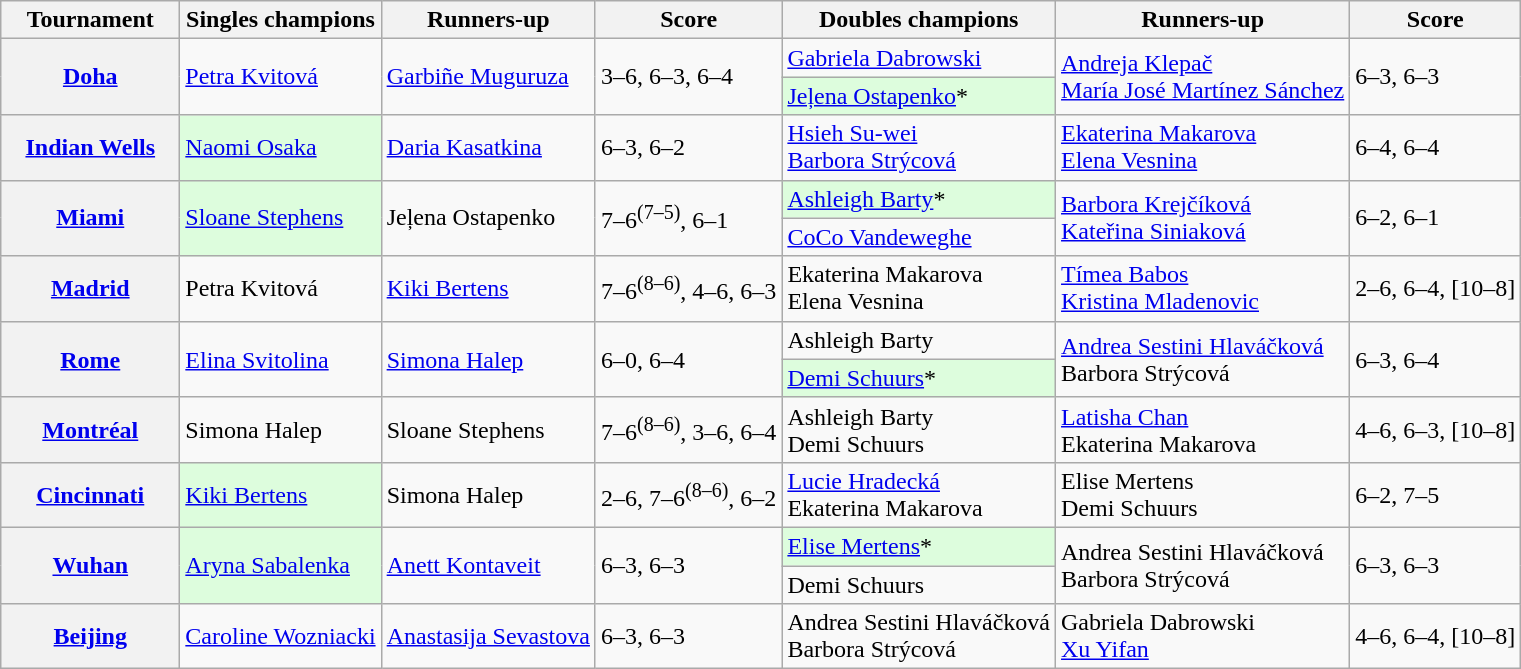<table class="wikitable plainrowheaders">
<tr>
<th scope="col" style="min-width:7em">Tournament</th>
<th scope="col">Singles champions</th>
<th scope="col">Runners-up</th>
<th scope="col">Score</th>
<th scope="col">Doubles champions</th>
<th scope="col">Runners-up</th>
<th scope="col">Score</th>
</tr>
<tr>
<th scope="row" rowspan=2><strong><a href='#'>Doha</a></strong><br></th>
<td rowspan="2"> <a href='#'>Petra Kvitová</a></td>
<td rowspan="2"> <a href='#'>Garbiñe Muguruza</a></td>
<td rowspan="2">3–6, 6–3, 6–4</td>
<td> <a href='#'>Gabriela Dabrowski</a></td>
<td rowspan="2"> <a href='#'>Andreja Klepač</a> <br>  <a href='#'>María José Martínez Sánchez</a></td>
<td rowspan="2">6–3, 6–3</td>
</tr>
<tr>
<td style="background:#ddfddd"> <a href='#'>Jeļena Ostapenko</a>*</td>
</tr>
<tr>
<th scope="row"><strong><a href='#'>Indian Wells</a></strong><br></th>
<td style="background:#ddfddd"> <a href='#'>Naomi Osaka</a></td>
<td> <a href='#'>Daria Kasatkina</a></td>
<td>6–3, 6–2</td>
<td> <a href='#'>Hsieh Su-wei</a> <br>  <a href='#'>Barbora Strýcová</a></td>
<td> <a href='#'>Ekaterina Makarova</a> <br>  <a href='#'>Elena Vesnina</a></td>
<td>6–4, 6–4</td>
</tr>
<tr>
<th scope="row" rowspan=2><strong><a href='#'>Miami</a></strong><br></th>
<td rowspan="2" style="background:#ddfddd"> <a href='#'>Sloane Stephens</a></td>
<td rowspan="2"> Jeļena Ostapenko</td>
<td rowspan="2">7–6<sup>(7–5)</sup>, 6–1</td>
<td style="background:#ddfddd"> <a href='#'>Ashleigh Barty</a>*</td>
<td rowspan="2"> <a href='#'>Barbora Krejčíková</a> <br>  <a href='#'>Kateřina Siniaková</a></td>
<td rowspan="2">6–2, 6–1</td>
</tr>
<tr>
<td> <a href='#'>CoCo Vandeweghe</a></td>
</tr>
<tr>
<th scope="row"><strong><a href='#'>Madrid</a></strong><br></th>
<td> Petra Kvitová</td>
<td> <a href='#'>Kiki Bertens</a></td>
<td>7–6<sup>(8–6)</sup>, 4–6, 6–3</td>
<td> Ekaterina Makarova <br>  Elena Vesnina</td>
<td> <a href='#'>Tímea Babos</a> <br>  <a href='#'>Kristina Mladenovic</a></td>
<td>2–6, 6–4, [10–8]</td>
</tr>
<tr>
<th scope="row" rowspan=2><strong><a href='#'>Rome</a></strong><br></th>
<td rowspan="2"> <a href='#'>Elina Svitolina</a></td>
<td rowspan="2"> <a href='#'>Simona Halep</a></td>
<td rowspan="2">6–0, 6–4</td>
<td> Ashleigh Barty</td>
<td rowspan="2"> <a href='#'>Andrea Sestini Hlaváčková</a> <br>  Barbora Strýcová</td>
<td rowspan="2">6–3, 6–4</td>
</tr>
<tr>
<td style="background:#ddfddd"> <a href='#'>Demi Schuurs</a>*</td>
</tr>
<tr>
<th scope="row"><strong><a href='#'>Montréal</a></strong><br></th>
<td> Simona Halep</td>
<td> Sloane Stephens</td>
<td>7–6<sup>(8–6)</sup>, 3–6, 6–4</td>
<td> Ashleigh Barty <br>  Demi Schuurs</td>
<td> <a href='#'>Latisha Chan</a> <br>  Ekaterina Makarova</td>
<td>4–6, 6–3, [10–8]</td>
</tr>
<tr>
<th scope="row"><strong><a href='#'>Cincinnati</a></strong><br></th>
<td style="background:#ddfddd"> <a href='#'>Kiki Bertens</a></td>
<td> Simona Halep</td>
<td>2–6, 7–6<sup>(8–6)</sup>, 6–2</td>
<td> <a href='#'>Lucie Hradecká</a> <br>  Ekaterina Makarova</td>
<td> Elise Mertens <br>  Demi Schuurs</td>
<td>6–2, 7–5</td>
</tr>
<tr>
<th scope="row" rowspan=2><strong><a href='#'>Wuhan</a></strong><br></th>
<td rowspan="2" style="background:#ddfddd"> <a href='#'>Aryna Sabalenka</a></td>
<td rowspan="2"> <a href='#'>Anett Kontaveit</a></td>
<td rowspan="2">6–3, 6–3</td>
<td style="background:#ddfddd"> <a href='#'>Elise Mertens</a>*</td>
<td rowspan="2"> Andrea Sestini Hlaváčková <br>  Barbora Strýcová</td>
<td rowspan="2">6–3, 6–3</td>
</tr>
<tr>
<td> Demi Schuurs</td>
</tr>
<tr>
<th scope="row"><strong><a href='#'>Beijing</a></strong><br></th>
<td> <a href='#'>Caroline Wozniacki</a></td>
<td> <a href='#'>Anastasija Sevastova</a></td>
<td>6–3, 6–3</td>
<td> Andrea Sestini Hlaváčková <br>  Barbora Strýcová</td>
<td> Gabriela Dabrowski <br>  <a href='#'>Xu Yifan</a></td>
<td>4–6, 6–4, [10–8]</td>
</tr>
</table>
